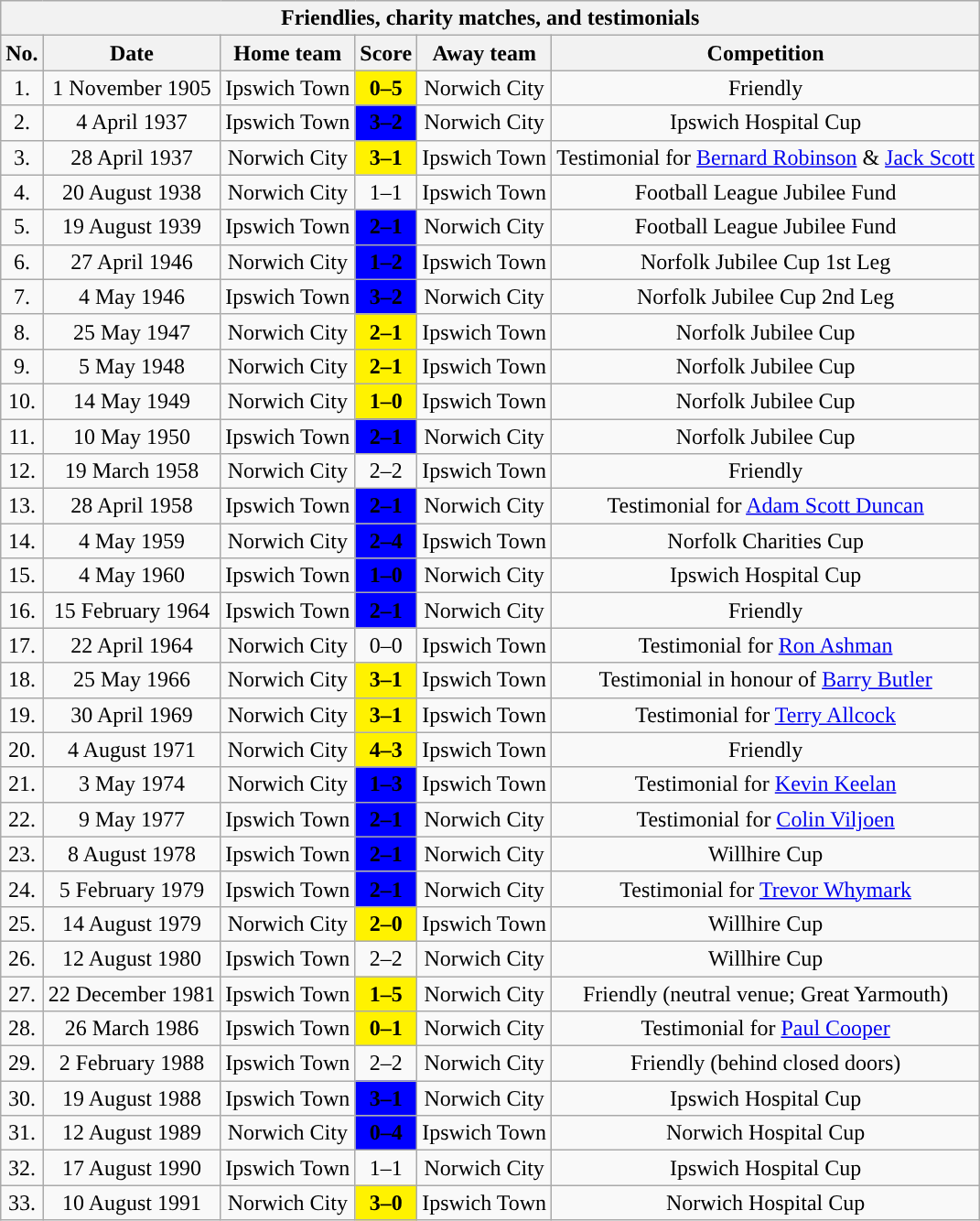<table class="wikitable" style="text-align: center">
<tr>
<th colspan=6>Friendlies, charity matches, and testimonials</th>
</tr>
<tr>
<th>No.</th>
<th>Date</th>
<th>Home team</th>
<th>Score</th>
<th>Away team</th>
<th>Competition</th>
</tr>
<tr>
<td>1.</td>
<td>1 November 1905</td>
<td>Ipswich Town</td>
<td style="background:#fff200"><span><strong>0–5</strong></span></td>
<td>Norwich City</td>
<td>Friendly</td>
</tr>
<tr>
<td>2.</td>
<td>4 April 1937</td>
<td>Ipswich Town</td>
<td style="background:blue"><span><strong>3–2</strong></span></td>
<td>Norwich City</td>
<td>Ipswich Hospital Cup</td>
</tr>
<tr>
<td>3.</td>
<td>28 April 1937</td>
<td>Norwich City</td>
<td style="background:#fff200"><span><strong>3–1</strong></span></td>
<td>Ipswich Town</td>
<td>Testimonial for <a href='#'>Bernard Robinson</a> & <a href='#'>Jack Scott</a></td>
</tr>
<tr>
<td>4.</td>
<td>20 August 1938</td>
<td>Norwich City</td>
<td>1–1</td>
<td>Ipswich Town</td>
<td>Football League Jubilee Fund</td>
</tr>
<tr>
<td>5.</td>
<td>19 August 1939</td>
<td>Ipswich Town</td>
<td style="background:blue"><span><strong>2–1</strong></span></td>
<td>Norwich City</td>
<td>Football League Jubilee Fund</td>
</tr>
<tr>
<td>6.</td>
<td>27 April 1946</td>
<td>Norwich City</td>
<td style="background:blue"><span><strong>1–2</strong></span></td>
<td>Ipswich Town</td>
<td>Norfolk Jubilee Cup 1st Leg</td>
</tr>
<tr>
<td>7.</td>
<td>4 May 1946</td>
<td>Ipswich Town</td>
<td style="background:blue"><span><strong>3–2</strong></span></td>
<td>Norwich City</td>
<td>Norfolk Jubilee Cup 2nd Leg</td>
</tr>
<tr>
<td>8.</td>
<td>25 May 1947</td>
<td>Norwich City</td>
<td style="background:#fff200"><span><strong>2–1</strong></span></td>
<td>Ipswich Town</td>
<td>Norfolk Jubilee Cup</td>
</tr>
<tr>
<td>9.</td>
<td>5 May 1948</td>
<td>Norwich City</td>
<td style="background:#fff200"><span><strong>2–1</strong></span></td>
<td>Ipswich Town</td>
<td>Norfolk Jubilee Cup</td>
</tr>
<tr>
<td>10.</td>
<td>14 May 1949</td>
<td>Norwich City</td>
<td style="background:#fff200"><span><strong>1–0</strong></span></td>
<td>Ipswich Town</td>
<td>Norfolk Jubilee Cup</td>
</tr>
<tr>
<td>11.</td>
<td>10 May 1950</td>
<td>Ipswich Town</td>
<td style="background:blue"><span><strong>2–1</strong></span></td>
<td>Norwich City</td>
<td>Norfolk Jubilee Cup</td>
</tr>
<tr>
<td>12.</td>
<td>19 March 1958</td>
<td>Norwich City</td>
<td>2–2</td>
<td>Ipswich Town</td>
<td>Friendly</td>
</tr>
<tr>
<td>13.</td>
<td>28 April 1958</td>
<td>Ipswich Town</td>
<td style="background:blue"><span><strong>2–1</strong></span></td>
<td>Norwich City</td>
<td>Testimonial for <a href='#'>Adam Scott Duncan</a></td>
</tr>
<tr>
<td>14.</td>
<td>4 May 1959</td>
<td>Norwich City</td>
<td style="background:blue"><span><strong>2–4</strong></span></td>
<td>Ipswich Town</td>
<td>Norfolk Charities Cup</td>
</tr>
<tr>
<td>15.</td>
<td>4 May 1960</td>
<td>Ipswich Town</td>
<td style="background:blue"><span><strong>1–0</strong></span></td>
<td>Norwich City</td>
<td>Ipswich Hospital Cup</td>
</tr>
<tr>
<td>16.</td>
<td>15 February 1964</td>
<td>Ipswich Town</td>
<td style="background:blue"><span><strong>2–1</strong></span></td>
<td>Norwich City</td>
<td>Friendly</td>
</tr>
<tr>
<td>17.</td>
<td>22 April 1964</td>
<td>Norwich City</td>
<td>0–0</td>
<td>Ipswich Town</td>
<td>Testimonial for <a href='#'>Ron Ashman</a></td>
</tr>
<tr>
<td>18.</td>
<td>25 May 1966</td>
<td>Norwich City</td>
<td style="background:#fff200"><span><strong>3–1</strong></span></td>
<td>Ipswich Town</td>
<td>Testimonial in honour of <a href='#'>Barry Butler</a></td>
</tr>
<tr>
<td>19.</td>
<td>30 April 1969</td>
<td>Norwich City</td>
<td style="background:#fff200"><span><strong>3–1</strong></span></td>
<td>Ipswich Town</td>
<td>Testimonial for <a href='#'>Terry Allcock</a></td>
</tr>
<tr>
<td>20.</td>
<td>4 August 1971</td>
<td>Norwich City</td>
<td style="background:#fff200"><span><strong>4–3</strong></span></td>
<td>Ipswich Town</td>
<td>Friendly</td>
</tr>
<tr>
<td>21.</td>
<td>3 May 1974</td>
<td>Norwich City</td>
<td style="background:blue"><span><strong>1–3</strong></span></td>
<td>Ipswich Town</td>
<td>Testimonial for <a href='#'>Kevin Keelan</a></td>
</tr>
<tr>
<td>22.</td>
<td>9 May 1977</td>
<td>Ipswich Town</td>
<td style="background:blue"><span><strong>2–1</strong></span></td>
<td>Norwich City</td>
<td>Testimonial for <a href='#'>Colin Viljoen</a></td>
</tr>
<tr>
<td>23.</td>
<td>8 August 1978</td>
<td>Ipswich Town</td>
<td style="background:blue"><span><strong>2–1</strong></span></td>
<td>Norwich City</td>
<td>Willhire Cup</td>
</tr>
<tr>
<td>24.</td>
<td>5 February 1979</td>
<td>Ipswich Town</td>
<td style="background:blue"><span><strong>2–1</strong></span></td>
<td>Norwich City</td>
<td>Testimonial for <a href='#'>Trevor Whymark</a></td>
</tr>
<tr>
<td>25.</td>
<td>14 August 1979</td>
<td>Norwich City</td>
<td style="background:#fff200"><span><strong>2–0</strong></span></td>
<td>Ipswich Town</td>
<td>Willhire Cup</td>
</tr>
<tr>
<td>26.</td>
<td>12 August 1980</td>
<td>Ipswich Town</td>
<td>2–2</td>
<td>Norwich City</td>
<td>Willhire Cup</td>
</tr>
<tr>
<td>27.</td>
<td>22 December 1981</td>
<td>Ipswich Town</td>
<td style="background:#fff200"><span><strong>1–5</strong></span></td>
<td>Norwich City</td>
<td>Friendly (neutral venue; Great Yarmouth)</td>
</tr>
<tr>
<td>28.</td>
<td>26 March 1986</td>
<td>Ipswich Town</td>
<td style="background:#fff200"><span><strong>0–1</strong></span></td>
<td>Norwich City</td>
<td>Testimonial for <a href='#'>Paul Cooper</a></td>
</tr>
<tr>
<td>29.</td>
<td>2 February 1988</td>
<td>Ipswich Town</td>
<td>2–2</td>
<td>Norwich City</td>
<td>Friendly (behind closed doors)</td>
</tr>
<tr>
<td>30.</td>
<td>19 August 1988</td>
<td>Ipswich Town</td>
<td style="background:blue"><span><strong>3–1</strong></span></td>
<td>Norwich City</td>
<td>Ipswich Hospital Cup</td>
</tr>
<tr>
<td>31.</td>
<td>12 August 1989</td>
<td>Norwich City</td>
<td style="background:blue"><span><strong>0–4</strong></span></td>
<td>Ipswich Town</td>
<td>Norwich Hospital Cup</td>
</tr>
<tr>
<td>32.</td>
<td>17 August 1990</td>
<td>Ipswich Town</td>
<td>1–1</td>
<td>Norwich City</td>
<td>Ipswich Hospital Cup</td>
</tr>
<tr>
<td>33.</td>
<td>10 August 1991</td>
<td>Norwich City</td>
<td style="background:#fff200"><span><strong>3–0</strong></span></td>
<td>Ipswich Town</td>
<td>Norwich Hospital Cup</td>
</tr>
</table>
